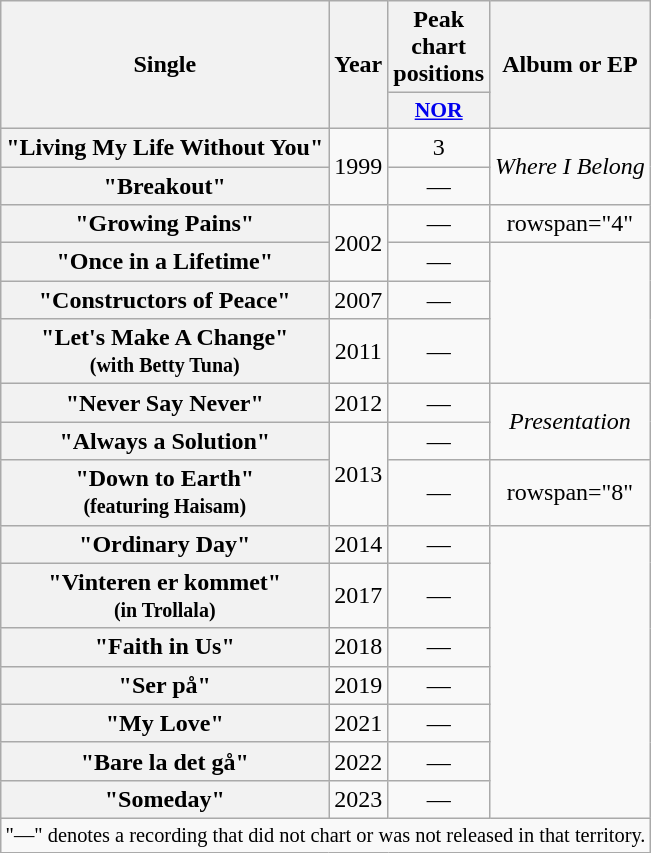<table class="wikitable plainrowheaders" style="text-align:center;">
<tr>
<th scope="col" rowspan="2">Single</th>
<th scope="col" rowspan="2">Year</th>
<th scope="col" colspan="1">Peak chart positions</th>
<th scope="col" rowspan="2">Album or EP</th>
</tr>
<tr>
<th scope="col" style="width:3em;font-size:90%;"><a href='#'>NOR</a><br></th>
</tr>
<tr>
<th scope="row">"Living My Life Without You"</th>
<td rowspan="2">1999</td>
<td>3</td>
<td rowspan="2"><em>Where I Belong</em></td>
</tr>
<tr>
<th scope="row">"Breakout"</th>
<td>—</td>
</tr>
<tr>
<th scope="row">"Growing Pains"</th>
<td rowspan="2">2002</td>
<td>—</td>
<td>rowspan="4" </td>
</tr>
<tr>
<th scope="row">"Once in a Lifetime"</th>
<td>—</td>
</tr>
<tr>
<th scope="row">"Constructors of Peace"</th>
<td>2007</td>
<td>—</td>
</tr>
<tr>
<th scope="row">"Let's Make A Change"<br><small>(with Betty Tuna)</small></th>
<td>2011</td>
<td>—</td>
</tr>
<tr>
<th scope="row">"Never Say Never"</th>
<td>2012</td>
<td>—</td>
<td rowspan="2"><em>Presentation</em></td>
</tr>
<tr>
<th scope="row">"Always a Solution"</th>
<td rowspan="2">2013</td>
<td>—</td>
</tr>
<tr>
<th scope="row">"Down to Earth"<br><small>(featuring Haisam)</small></th>
<td>—</td>
<td>rowspan="8" </td>
</tr>
<tr>
<th scope="row">"Ordinary Day"</th>
<td>2014</td>
<td>—</td>
</tr>
<tr>
<th scope="row">"Vinteren er kommet"<br><small>(in Trollala)</small></th>
<td>2017</td>
<td>—</td>
</tr>
<tr>
<th scope="row">"Faith in Us"</th>
<td>2018</td>
<td>—</td>
</tr>
<tr>
<th scope="row">"Ser på"</th>
<td>2019</td>
<td>—</td>
</tr>
<tr>
<th scope="row">"My Love"</th>
<td>2021</td>
<td>—</td>
</tr>
<tr>
<th scope="row">"Bare la det gå"</th>
<td>2022</td>
<td>—</td>
</tr>
<tr>
<th scope="row">"Someday"</th>
<td>2023</td>
<td>—</td>
</tr>
<tr>
<td colspan="4" style="font-size:85%">"—" denotes a recording that did not chart or was not released in that territory.</td>
</tr>
</table>
